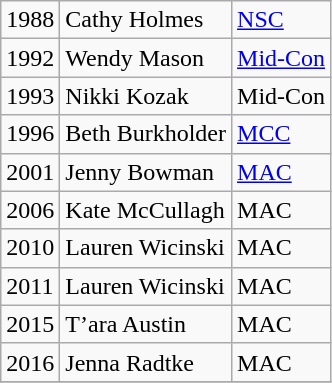<table class="wikitable">
<tr>
<td>1988</td>
<td>Cathy Holmes</td>
<td><a href='#'>NSC</a></td>
</tr>
<tr>
<td>1992</td>
<td>Wendy Mason</td>
<td><a href='#'>Mid-Con</a></td>
</tr>
<tr>
<td>1993</td>
<td>Nikki Kozak</td>
<td>Mid-Con</td>
</tr>
<tr>
<td>1996</td>
<td>Beth Burkholder</td>
<td><a href='#'>MCC</a></td>
</tr>
<tr>
<td>2001</td>
<td>Jenny Bowman</td>
<td><a href='#'>MAC</a></td>
</tr>
<tr>
<td>2006</td>
<td>Kate McCullagh</td>
<td>MAC</td>
</tr>
<tr>
<td>2010</td>
<td>Lauren Wicinski</td>
<td>MAC</td>
</tr>
<tr>
<td>2011</td>
<td>Lauren Wicinski</td>
<td>MAC</td>
</tr>
<tr>
<td>2015</td>
<td>T’ara Austin</td>
<td>MAC</td>
</tr>
<tr>
<td>2016</td>
<td>Jenna Radtke</td>
<td>MAC</td>
</tr>
<tr>
</tr>
</table>
